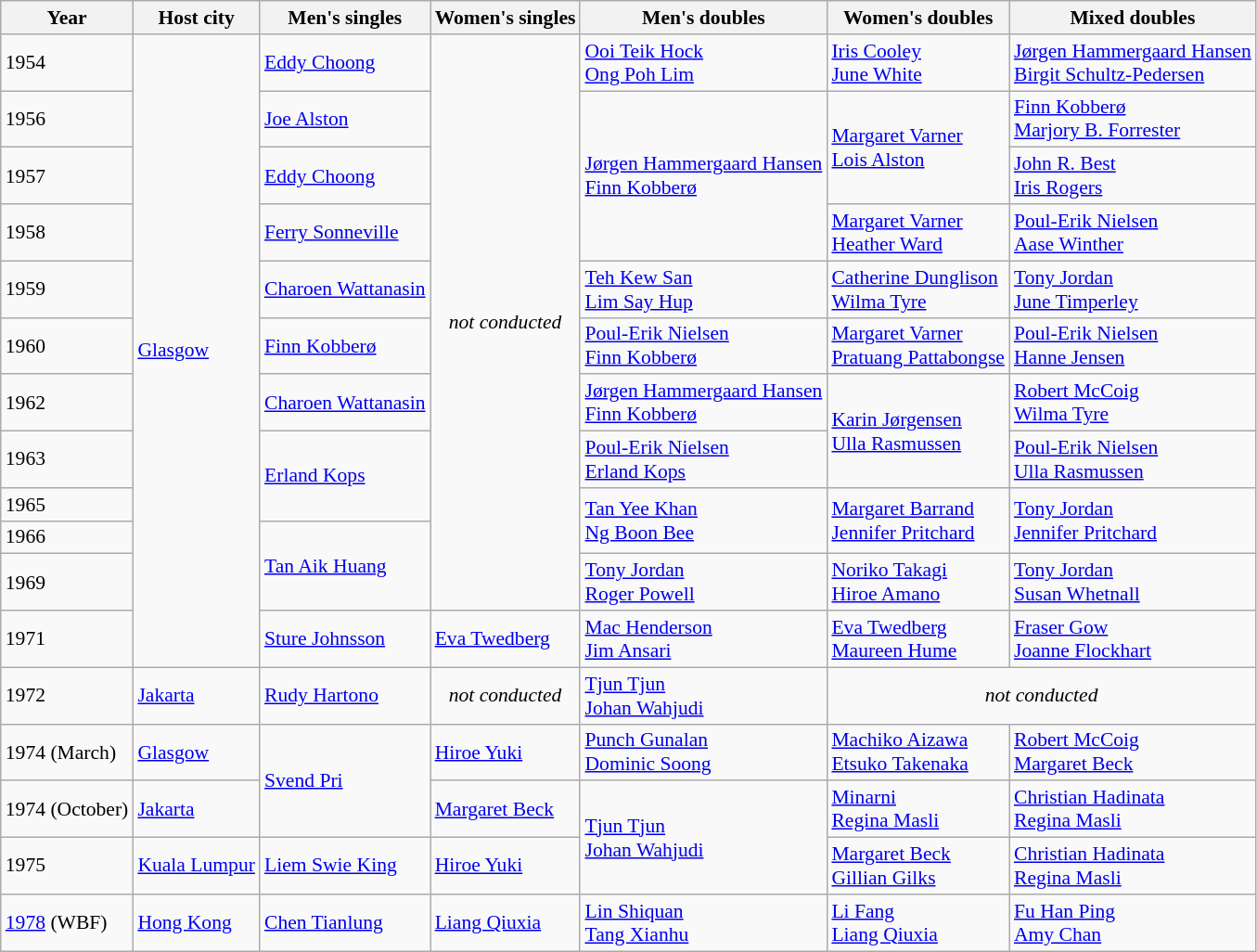<table class="wikitable" style="font-size:90%;">
<tr>
<th>Year</th>
<th>Host city</th>
<th>Men's singles</th>
<th>Women's singles</th>
<th>Men's doubles</th>
<th>Women's doubles</th>
<th>Mixed doubles</th>
</tr>
<tr>
<td>1954</td>
<td rowspan="12"><a href='#'>Glasgow</a></td>
<td> <a href='#'>Eddy Choong</a></td>
<td rowspan="11" align="center"><em>not conducted</em></td>
<td> <a href='#'>Ooi Teik Hock</a> <br>  <a href='#'>Ong Poh Lim</a></td>
<td> <a href='#'>Iris Cooley</a> <br>  <a href='#'>June White</a></td>
<td> <a href='#'>Jørgen Hammergaard Hansen</a> <br>  <a href='#'>Birgit Schultz-Pedersen</a></td>
</tr>
<tr>
<td>1956</td>
<td> <a href='#'>Joe Alston</a></td>
<td rowspan=3> <a href='#'>Jørgen Hammergaard Hansen</a> <br>  <a href='#'>Finn Kobberø</a></td>
<td rowspan=2> <a href='#'>Margaret Varner</a><br>  <a href='#'>Lois Alston</a></td>
<td> <a href='#'>Finn Kobberø</a> <br>  <a href='#'>Marjory B. Forrester</a></td>
</tr>
<tr>
<td>1957</td>
<td> <a href='#'>Eddy Choong</a></td>
<td> <a href='#'>John R. Best</a> <br>  <a href='#'>Iris Rogers</a></td>
</tr>
<tr>
<td>1958</td>
<td> <a href='#'>Ferry Sonneville</a></td>
<td> <a href='#'>Margaret Varner</a><br>  <a href='#'>Heather Ward</a></td>
<td> <a href='#'>Poul-Erik Nielsen</a> <br>  <a href='#'>Aase Winther</a></td>
</tr>
<tr>
<td>1959</td>
<td> <a href='#'>Charoen Wattanasin</a></td>
<td> <a href='#'>Teh Kew San</a> <br>  <a href='#'>Lim Say Hup</a></td>
<td> <a href='#'>Catherine Dunglison</a><br>  <a href='#'>Wilma Tyre</a></td>
<td> <a href='#'>Tony Jordan</a> <br>  <a href='#'>June Timperley</a></td>
</tr>
<tr>
<td>1960</td>
<td> <a href='#'>Finn Kobberø</a></td>
<td> <a href='#'>Poul-Erik Nielsen</a> <br>  <a href='#'>Finn Kobberø</a></td>
<td> <a href='#'>Margaret Varner</a><br>  <a href='#'>Pratuang Pattabongse</a></td>
<td> <a href='#'>Poul-Erik Nielsen</a> <br>  <a href='#'>Hanne Jensen</a></td>
</tr>
<tr>
<td>1962</td>
<td> <a href='#'>Charoen Wattanasin</a></td>
<td> <a href='#'>Jørgen Hammergaard Hansen</a> <br>  <a href='#'>Finn Kobberø</a></td>
<td rowspan=2> <a href='#'>Karin Jørgensen</a> <br>  <a href='#'>Ulla Rasmussen</a></td>
<td> <a href='#'>Robert McCoig</a><br>  <a href='#'>Wilma Tyre</a></td>
</tr>
<tr>
<td>1963</td>
<td rowspan=2> <a href='#'>Erland Kops</a></td>
<td> <a href='#'>Poul-Erik Nielsen</a> <br>  <a href='#'>Erland Kops</a></td>
<td> <a href='#'>Poul-Erik Nielsen</a> <br>  <a href='#'>Ulla Rasmussen</a></td>
</tr>
<tr>
<td>1965</td>
<td rowspan=2> <a href='#'>Tan Yee Khan</a> <br>  <a href='#'>Ng Boon Bee</a></td>
<td rowspan=2> <a href='#'>Margaret Barrand</a> <br>  <a href='#'>Jennifer Pritchard</a></td>
<td rowspan=2> <a href='#'>Tony Jordan</a> <br>  <a href='#'>Jennifer Pritchard</a></td>
</tr>
<tr>
<td>1966</td>
<td rowspan=2> <a href='#'>Tan Aik Huang</a></td>
</tr>
<tr>
<td>1969</td>
<td> <a href='#'>Tony Jordan</a> <br>  <a href='#'>Roger Powell</a></td>
<td> <a href='#'>Noriko Takagi</a> <br>  <a href='#'>Hiroe Amano</a></td>
<td> <a href='#'>Tony Jordan</a> <br>  <a href='#'>Susan Whetnall</a></td>
</tr>
<tr>
<td>1971</td>
<td> <a href='#'>Sture Johnsson</a></td>
<td> <a href='#'>Eva Twedberg</a></td>
<td> <a href='#'>Mac Henderson</a> <br>  <a href='#'>Jim Ansari</a></td>
<td> <a href='#'>Eva Twedberg</a> <br>  <a href='#'>Maureen Hume</a></td>
<td> <a href='#'>Fraser Gow</a> <br>  <a href='#'>Joanne Flockhart</a></td>
</tr>
<tr>
<td>1972</td>
<td><a href='#'>Jakarta</a></td>
<td> <a href='#'>Rudy Hartono</a></td>
<td align="center"><em>not conducted</em></td>
<td> <a href='#'>Tjun Tjun</a> <br>  <a href='#'>Johan Wahjudi</a></td>
<td colspan="2" align="center"><em>not conducted</em></td>
</tr>
<tr>
<td>1974 (March)</td>
<td><a href='#'>Glasgow</a></td>
<td rowspan=2> <a href='#'>Svend Pri</a></td>
<td> <a href='#'>Hiroe Yuki</a></td>
<td> <a href='#'>Punch Gunalan</a> <br>  <a href='#'>Dominic Soong</a></td>
<td> <a href='#'>Machiko Aizawa</a> <br>  <a href='#'>Etsuko Takenaka</a></td>
<td> <a href='#'>Robert McCoig</a> <br>  <a href='#'>Margaret Beck</a></td>
</tr>
<tr>
<td>1974 (October)</td>
<td><a href='#'>Jakarta</a></td>
<td> <a href='#'>Margaret Beck</a></td>
<td rowspan=2> <a href='#'>Tjun Tjun</a> <br>  <a href='#'>Johan Wahjudi</a></td>
<td> <a href='#'>Minarni</a> <br>  <a href='#'>Regina Masli</a></td>
<td> <a href='#'>Christian Hadinata</a> <br>  <a href='#'>Regina Masli</a></td>
</tr>
<tr>
<td>1975</td>
<td><a href='#'>Kuala Lumpur</a></td>
<td> <a href='#'>Liem Swie King</a></td>
<td> <a href='#'>Hiroe Yuki</a></td>
<td> <a href='#'>Margaret Beck</a><br> <a href='#'>Gillian Gilks</a></td>
<td> <a href='#'>Christian Hadinata</a> <br>  <a href='#'>Regina Masli</a></td>
</tr>
<tr>
<td><a href='#'>1978</a> (WBF)</td>
<td><a href='#'>Hong Kong</a></td>
<td> <a href='#'>Chen Tianlung</a></td>
<td> <a href='#'>Liang Qiuxia</a></td>
<td> <a href='#'>Lin Shiquan</a><br> <a href='#'>Tang Xianhu</a></td>
<td> <a href='#'>Li Fang</a> <br>  <a href='#'>Liang Qiuxia</a></td>
<td> <a href='#'>Fu Han Ping</a> <br>  <a href='#'>Amy Chan</a></td>
</tr>
</table>
